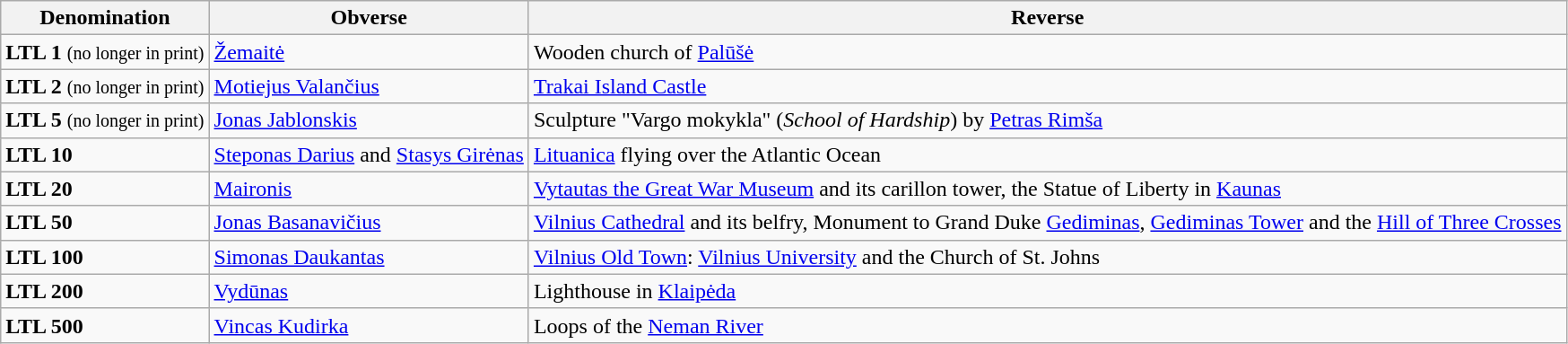<table class="wikitable">
<tr ">
<th>Denomination</th>
<th>Obverse</th>
<th>Reverse</th>
</tr>
<tr>
<td><strong>LTL 1</strong> <small>(no longer in print)</small></td>
<td><a href='#'>Žemaitė</a></td>
<td>Wooden church of <a href='#'>Palūšė</a></td>
</tr>
<tr>
<td><strong>LTL 2</strong> <small>(no longer in print)</small></td>
<td><a href='#'>Motiejus Valančius</a></td>
<td><a href='#'>Trakai Island Castle</a></td>
</tr>
<tr>
<td><strong>LTL 5</strong> <small>(no longer in print)</small></td>
<td><a href='#'>Jonas Jablonskis</a></td>
<td>Sculpture "Vargo mokykla" (<em>School of Hardship</em>) by <a href='#'>Petras Rimša</a></td>
</tr>
<tr>
<td><strong>LTL 10</strong></td>
<td><a href='#'>Steponas Darius</a> and <a href='#'>Stasys Girėnas</a></td>
<td><a href='#'>Lituanica</a> flying over the Atlantic Ocean</td>
</tr>
<tr>
<td><strong>LTL 20</strong></td>
<td><a href='#'>Maironis</a></td>
<td><a href='#'>Vytautas the Great War Museum</a> and its carillon tower, the Statue of Liberty in <a href='#'>Kaunas</a></td>
</tr>
<tr>
<td><strong>LTL 50</strong></td>
<td><a href='#'>Jonas Basanavičius</a></td>
<td><a href='#'>Vilnius Cathedral</a> and its belfry, Monument to Grand Duke <a href='#'>Gediminas</a>, <a href='#'>Gediminas Tower</a> and the <a href='#'>Hill of Three Crosses</a></td>
</tr>
<tr>
<td><strong>LTL 100</strong></td>
<td><a href='#'>Simonas Daukantas</a></td>
<td><a href='#'>Vilnius Old Town</a>: <a href='#'>Vilnius University</a> and the Church of St. Johns</td>
</tr>
<tr>
<td><strong>LTL 200</strong></td>
<td><a href='#'>Vydūnas</a></td>
<td>Lighthouse in <a href='#'>Klaipėda</a></td>
</tr>
<tr>
<td><strong>LTL 500</strong></td>
<td><a href='#'>Vincas Kudirka</a></td>
<td>Loops of the <a href='#'>Neman River</a></td>
</tr>
</table>
